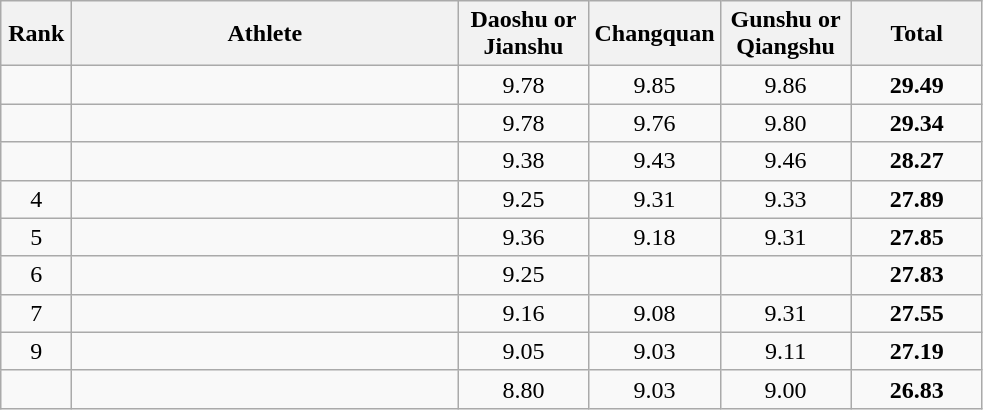<table class=wikitable style="text-align:center">
<tr>
<th width=40>Rank</th>
<th width=250>Athlete</th>
<th width=80>Daoshu or<br>Jianshu</th>
<th width=80>Changquan</th>
<th width=80>Gunshu or<br>Qiangshu</th>
<th width=80>Total</th>
</tr>
<tr>
<td></td>
<td align=left></td>
<td>9.78</td>
<td>9.85</td>
<td>9.86</td>
<td><strong>29.49</strong></td>
</tr>
<tr>
<td></td>
<td align=left></td>
<td>9.78</td>
<td>9.76</td>
<td>9.80</td>
<td><strong>29.34</strong></td>
</tr>
<tr>
<td></td>
<td align=left></td>
<td>9.38</td>
<td>9.43</td>
<td>9.46</td>
<td><strong>28.27</strong></td>
</tr>
<tr>
<td>4</td>
<td align=left></td>
<td>9.25</td>
<td>9.31</td>
<td>9.33</td>
<td><strong>27.89</strong></td>
</tr>
<tr>
<td>5</td>
<td align=left></td>
<td>9.36</td>
<td>9.18</td>
<td>9.31</td>
<td><strong>27.85</strong></td>
</tr>
<tr>
<td>6</td>
<td align=left></td>
<td>9.25</td>
<td></td>
<td></td>
<td><strong>27.83</strong></td>
</tr>
<tr>
<td>7</td>
<td align=left></td>
<td>9.16</td>
<td>9.08</td>
<td>9.31</td>
<td><strong>27.55</strong></td>
</tr>
<tr>
<td>9</td>
<td align=left></td>
<td>9.05</td>
<td>9.03</td>
<td>9.11</td>
<td><strong>27.19</strong></td>
</tr>
<tr>
<td></td>
<td align=left></td>
<td>8.80</td>
<td>9.03</td>
<td>9.00</td>
<td><strong>26.83</strong></td>
</tr>
</table>
